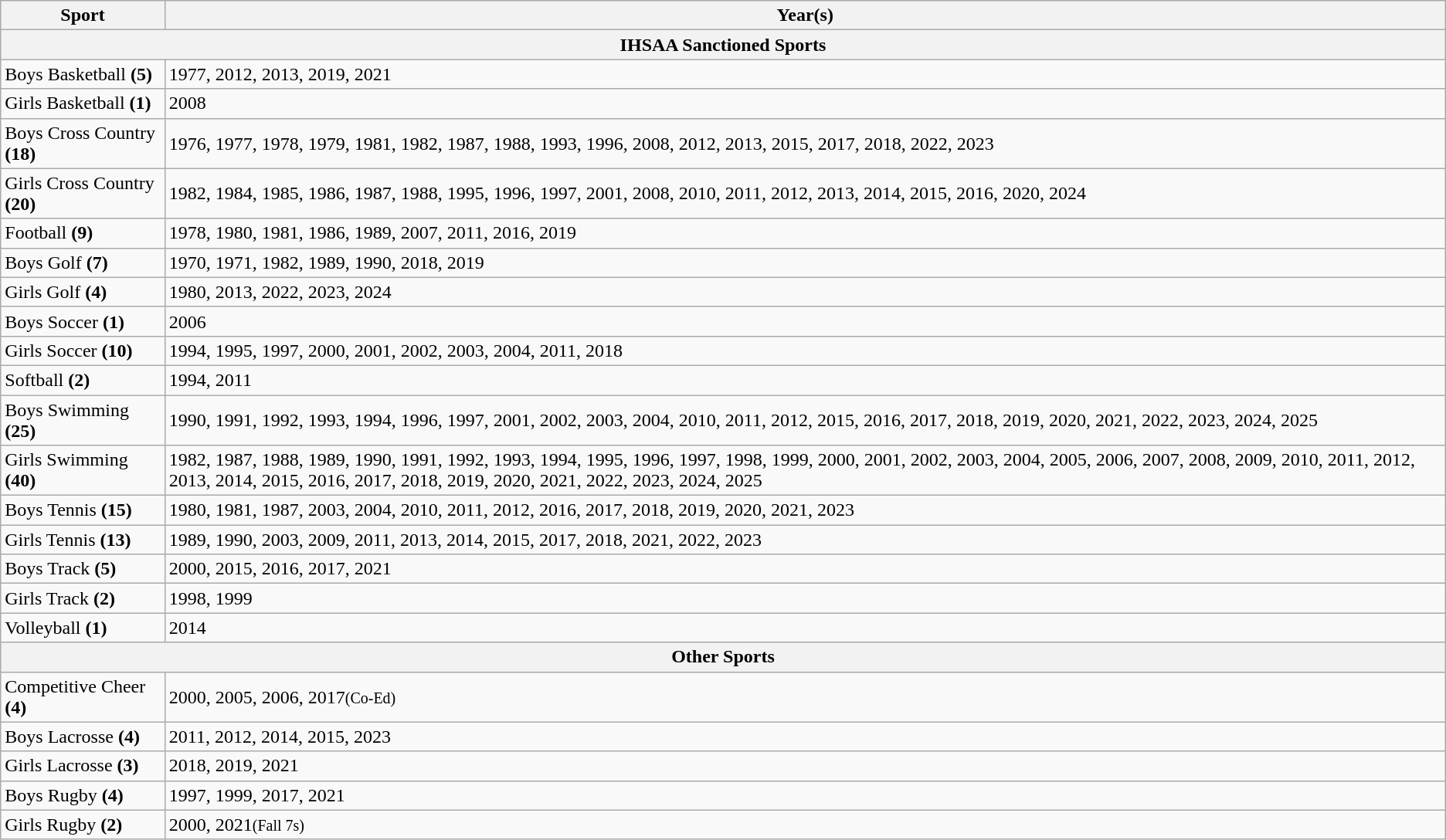<table class="wikitable">
<tr>
<th>Sport</th>
<th>Year(s)</th>
</tr>
<tr>
<th colspan="2">IHSAA Sanctioned Sports</th>
</tr>
<tr>
<td>Boys Basketball <strong>(5)</strong></td>
<td>1977, 2012, 2013, 2019, 2021</td>
</tr>
<tr>
<td>Girls Basketball <strong>(1)</strong></td>
<td>2008</td>
</tr>
<tr>
<td>Boys Cross Country <strong>(18)</strong></td>
<td>1976, 1977, 1978, 1979, 1981, 1982, 1987, 1988, 1993, 1996, 2008, 2012, 2013, 2015, 2017, 2018, 2022, 2023</td>
</tr>
<tr>
<td>Girls Cross Country <strong>(20)</strong></td>
<td>1982, 1984, 1985, 1986, 1987, 1988, 1995, 1996, 1997, 2001, 2008, 2010, 2011, 2012, 2013, 2014, 2015, 2016, 2020, 2024</td>
</tr>
<tr>
<td>Football <strong>(9)</strong></td>
<td>1978, 1980, 1981, 1986, 1989, 2007, 2011, 2016, 2019</td>
</tr>
<tr>
<td>Boys Golf <strong>(7)</strong></td>
<td>1970, 1971, 1982, 1989, 1990, 2018, 2019</td>
</tr>
<tr>
<td>Girls Golf <strong>(4)</strong></td>
<td>1980, 2013, 2022, 2023, 2024</td>
</tr>
<tr>
<td>Boys Soccer <strong>(1)</strong></td>
<td>2006</td>
</tr>
<tr>
<td>Girls Soccer <strong>(10)</strong></td>
<td>1994, 1995, 1997, 2000, 2001, 2002, 2003, 2004, 2011, 2018</td>
</tr>
<tr>
<td>Softball <strong>(2)</strong></td>
<td>1994, 2011</td>
</tr>
<tr>
<td>Boys Swimming <strong>(25)</strong></td>
<td>1990, 1991, 1992, 1993, 1994, 1996, 1997, 2001, 2002, 2003, 2004, 2010, 2011, 2012, 2015, 2016, 2017, 2018, 2019, 2020, 2021, 2022, 2023, 2024, 2025</td>
</tr>
<tr>
<td>Girls Swimming <strong>(40)</strong></td>
<td>1982, 1987, 1988, 1989, 1990, 1991, 1992, 1993, 1994, 1995, 1996, 1997, 1998, 1999, 2000, 2001, 2002, 2003, 2004, 2005, 2006, 2007, 2008, 2009, 2010, 2011, 2012, 2013, 2014, 2015, 2016, 2017, 2018, 2019, 2020, 2021, 2022, 2023, 2024, 2025</td>
</tr>
<tr>
<td>Boys Tennis <strong>(15)</strong></td>
<td>1980, 1981, 1987, 2003, 2004, 2010, 2011, 2012, 2016, 2017, 2018, 2019, 2020, 2021, 2023</td>
</tr>
<tr>
<td>Girls Tennis <strong>(13)</strong></td>
<td>1989, 1990, 2003, 2009, 2011, 2013, 2014, 2015, 2017, 2018, 2021, 2022, 2023</td>
</tr>
<tr>
<td>Boys Track <strong>(5)</strong></td>
<td>2000, 2015, 2016, 2017, 2021</td>
</tr>
<tr>
<td>Girls Track <strong>(2)</strong></td>
<td>1998, 1999</td>
</tr>
<tr>
<td>Volleyball <strong>(1)</strong></td>
<td>2014</td>
</tr>
<tr>
<th colspan="2">Other Sports</th>
</tr>
<tr>
<td>Competitive Cheer <strong>(4)</strong></td>
<td>2000, 2005, 2006, 2017<small>(Co-Ed)</small></td>
</tr>
<tr>
<td>Boys Lacrosse <strong>(4)</strong></td>
<td>2011, 2012, 2014, 2015, 2023</td>
</tr>
<tr>
<td>Girls Lacrosse <strong>(3)</strong></td>
<td>2018, 2019, 2021</td>
</tr>
<tr>
<td>Boys Rugby <strong>(4)</strong></td>
<td>1997, 1999, 2017, 2021</td>
</tr>
<tr>
<td>Girls Rugby <strong>(2)</strong></td>
<td>2000, 2021<small>(Fall 7s)</small></td>
</tr>
</table>
